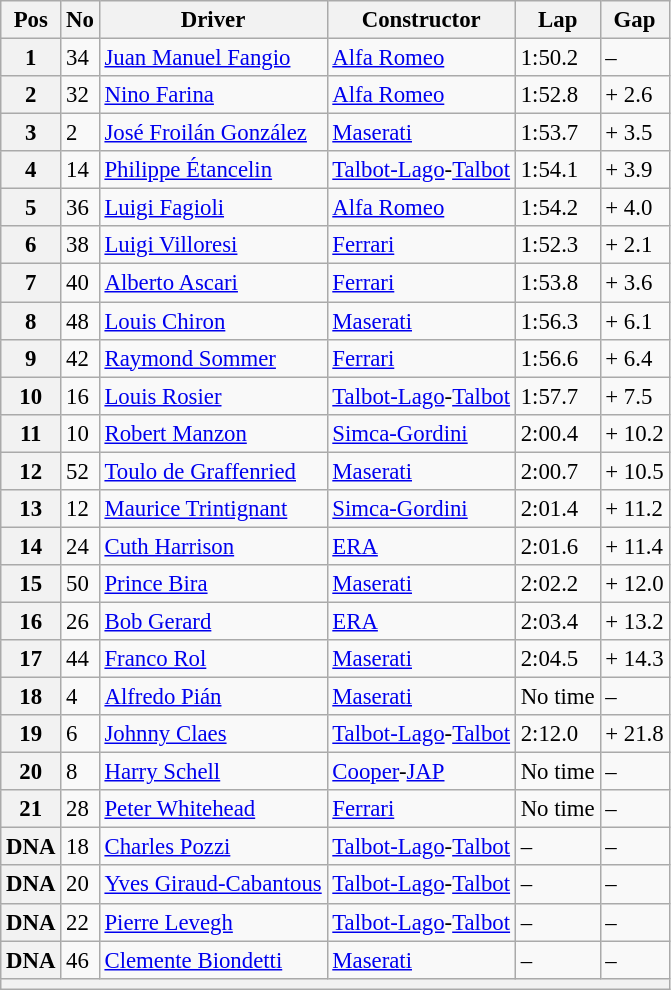<table class="wikitable sortable" style="font-size: 95%;">
<tr>
<th>Pos</th>
<th>No</th>
<th>Driver</th>
<th>Constructor</th>
<th>Lap</th>
<th>Gap</th>
</tr>
<tr>
<th>1</th>
<td>34</td>
<td> <a href='#'>Juan Manuel Fangio</a></td>
<td><a href='#'>Alfa Romeo</a></td>
<td>1:50.2</td>
<td>–</td>
</tr>
<tr>
<th>2</th>
<td>32</td>
<td> <a href='#'>Nino Farina</a></td>
<td><a href='#'>Alfa Romeo</a></td>
<td>1:52.8</td>
<td>+ 2.6</td>
</tr>
<tr>
<th>3</th>
<td>2</td>
<td> <a href='#'>José Froilán González</a></td>
<td><a href='#'>Maserati</a></td>
<td>1:53.7</td>
<td>+ 3.5</td>
</tr>
<tr>
<th>4</th>
<td>14</td>
<td> <a href='#'>Philippe Étancelin</a></td>
<td><a href='#'>Talbot-Lago</a>-<a href='#'>Talbot</a></td>
<td>1:54.1</td>
<td>+ 3.9</td>
</tr>
<tr>
<th>5</th>
<td>36</td>
<td> <a href='#'>Luigi Fagioli</a></td>
<td><a href='#'>Alfa Romeo</a></td>
<td>1:54.2</td>
<td>+ 4.0</td>
</tr>
<tr>
<th>6</th>
<td>38</td>
<td> <a href='#'>Luigi Villoresi</a></td>
<td><a href='#'>Ferrari</a></td>
<td>1:52.3</td>
<td>+ 2.1</td>
</tr>
<tr>
<th>7</th>
<td>40</td>
<td> <a href='#'>Alberto Ascari</a></td>
<td><a href='#'>Ferrari</a></td>
<td>1:53.8</td>
<td>+ 3.6</td>
</tr>
<tr>
<th>8</th>
<td>48</td>
<td> <a href='#'>Louis Chiron</a></td>
<td><a href='#'>Maserati</a></td>
<td>1:56.3</td>
<td>+ 6.1</td>
</tr>
<tr>
<th>9</th>
<td>42</td>
<td> <a href='#'>Raymond Sommer</a></td>
<td><a href='#'>Ferrari</a></td>
<td>1:56.6</td>
<td>+ 6.4</td>
</tr>
<tr>
<th>10</th>
<td>16</td>
<td> <a href='#'>Louis Rosier</a></td>
<td><a href='#'>Talbot-Lago</a>-<a href='#'>Talbot</a></td>
<td>1:57.7</td>
<td>+ 7.5</td>
</tr>
<tr>
<th>11</th>
<td>10</td>
<td> <a href='#'>Robert Manzon</a></td>
<td><a href='#'>Simca-Gordini</a></td>
<td>2:00.4</td>
<td>+ 10.2</td>
</tr>
<tr>
<th>12</th>
<td>52</td>
<td> <a href='#'>Toulo de Graffenried</a></td>
<td><a href='#'>Maserati</a></td>
<td>2:00.7</td>
<td>+ 10.5</td>
</tr>
<tr>
<th>13</th>
<td>12</td>
<td> <a href='#'>Maurice Trintignant</a></td>
<td><a href='#'>Simca-Gordini</a></td>
<td>2:01.4</td>
<td>+ 11.2</td>
</tr>
<tr>
<th>14</th>
<td>24</td>
<td> <a href='#'>Cuth Harrison</a></td>
<td><a href='#'>ERA</a></td>
<td>2:01.6</td>
<td>+ 11.4</td>
</tr>
<tr>
<th>15</th>
<td>50</td>
<td> <a href='#'>Prince Bira</a></td>
<td><a href='#'>Maserati</a></td>
<td>2:02.2</td>
<td>+ 12.0</td>
</tr>
<tr>
<th>16</th>
<td>26</td>
<td> <a href='#'>Bob Gerard</a></td>
<td><a href='#'>ERA</a></td>
<td>2:03.4</td>
<td>+ 13.2</td>
</tr>
<tr>
<th>17</th>
<td>44</td>
<td> <a href='#'>Franco Rol</a></td>
<td><a href='#'>Maserati</a></td>
<td>2:04.5</td>
<td>+ 14.3</td>
</tr>
<tr>
<th>18</th>
<td>4</td>
<td> <a href='#'>Alfredo Pián</a></td>
<td><a href='#'>Maserati</a></td>
<td>No time</td>
<td>–</td>
</tr>
<tr>
<th>19</th>
<td>6</td>
<td> <a href='#'>Johnny Claes</a></td>
<td><a href='#'>Talbot-Lago</a>-<a href='#'>Talbot</a></td>
<td>2:12.0</td>
<td>+ 21.8</td>
</tr>
<tr>
<th>20</th>
<td>8</td>
<td> <a href='#'>Harry Schell</a></td>
<td><a href='#'>Cooper</a>-<a href='#'>JAP</a></td>
<td>No time</td>
<td>–</td>
</tr>
<tr>
<th>21</th>
<td>28</td>
<td> <a href='#'>Peter Whitehead</a></td>
<td><a href='#'>Ferrari</a></td>
<td>No time</td>
<td>–</td>
</tr>
<tr>
<th>DNA</th>
<td>18</td>
<td> <a href='#'>Charles Pozzi</a></td>
<td><a href='#'>Talbot-Lago</a>-<a href='#'>Talbot</a></td>
<td>–</td>
<td>–</td>
</tr>
<tr>
<th>DNA</th>
<td>20</td>
<td> <a href='#'>Yves Giraud-Cabantous</a></td>
<td><a href='#'>Talbot-Lago</a>-<a href='#'>Talbot</a></td>
<td>–</td>
<td>–</td>
</tr>
<tr>
<th>DNA</th>
<td>22</td>
<td> <a href='#'>Pierre Levegh</a></td>
<td><a href='#'>Talbot-Lago</a>-<a href='#'>Talbot</a></td>
<td>–</td>
<td>–</td>
</tr>
<tr>
<th>DNA</th>
<td>46</td>
<td> <a href='#'>Clemente Biondetti</a></td>
<td><a href='#'>Maserati</a></td>
<td>–</td>
<td>–</td>
</tr>
<tr>
<th colspan="6"></th>
</tr>
</table>
